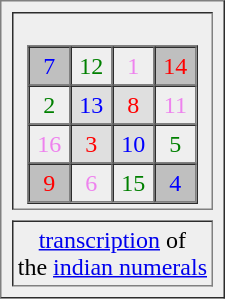<table class="float-right" border="1" cellpadding="3" cellspacing="7" style="background:#efefef; color:black" align="right">
<tr>
<td align="center"><br><table border="1" cellpadding="3" cellspacing="0" align="center" style="background:#efefef color:black">
<tr style="height:20px">
<td style="background:#bfbfbf; color:blue" align="center" width="20px">7</td>
<td style="background:#efefef; color:green" align="center" width="20px">12</td>
<td style="background:#efefef; color:violet" align="center" width="20px">1</td>
<td style="background:#bfbfbf; color:red" align="center" width="20px">14</td>
</tr>
<tr style="height:20px">
<td style="background:#efefef; color:green" align="center" width="20px">2</td>
<td style="background:#dfdfdf; color:blue" align="center" width="20px">13</td>
<td style="background:#dfdfdf; color:red" align="center" width="20px">8</td>
<td style="background:#efefef; color:violet" align="center" width="20px">11</td>
</tr>
<tr style="height:20px">
<td style="background:#efefef; color:violet" align="center" width="20px">16</td>
<td style="background:#dfdfdf; color:red" align="center" width="20px">3</td>
<td style="background:#dfdfdf; color:blue" align="center" width="20px">10</td>
<td style="background:#efefef; color:green" align="center" width="20px">5</td>
</tr>
<tr style="height:20px">
<td style="background:#bfbfbf; color:red" align="center" width="20px">9</td>
<td style="background:#efefef; color:violet" align="center" width="20px">6</td>
<td style="background:#efefef; color:green" align="center" width="20px">15</td>
<td style="background:#bfbfbf; color:blue" align="center" width="20px">4</td>
</tr>
</table>
</td>
</tr>
<tr>
<td align="center"><a href='#'>transcription</a> of<br>the <a href='#'>indian numerals</a></td>
</tr>
</table>
